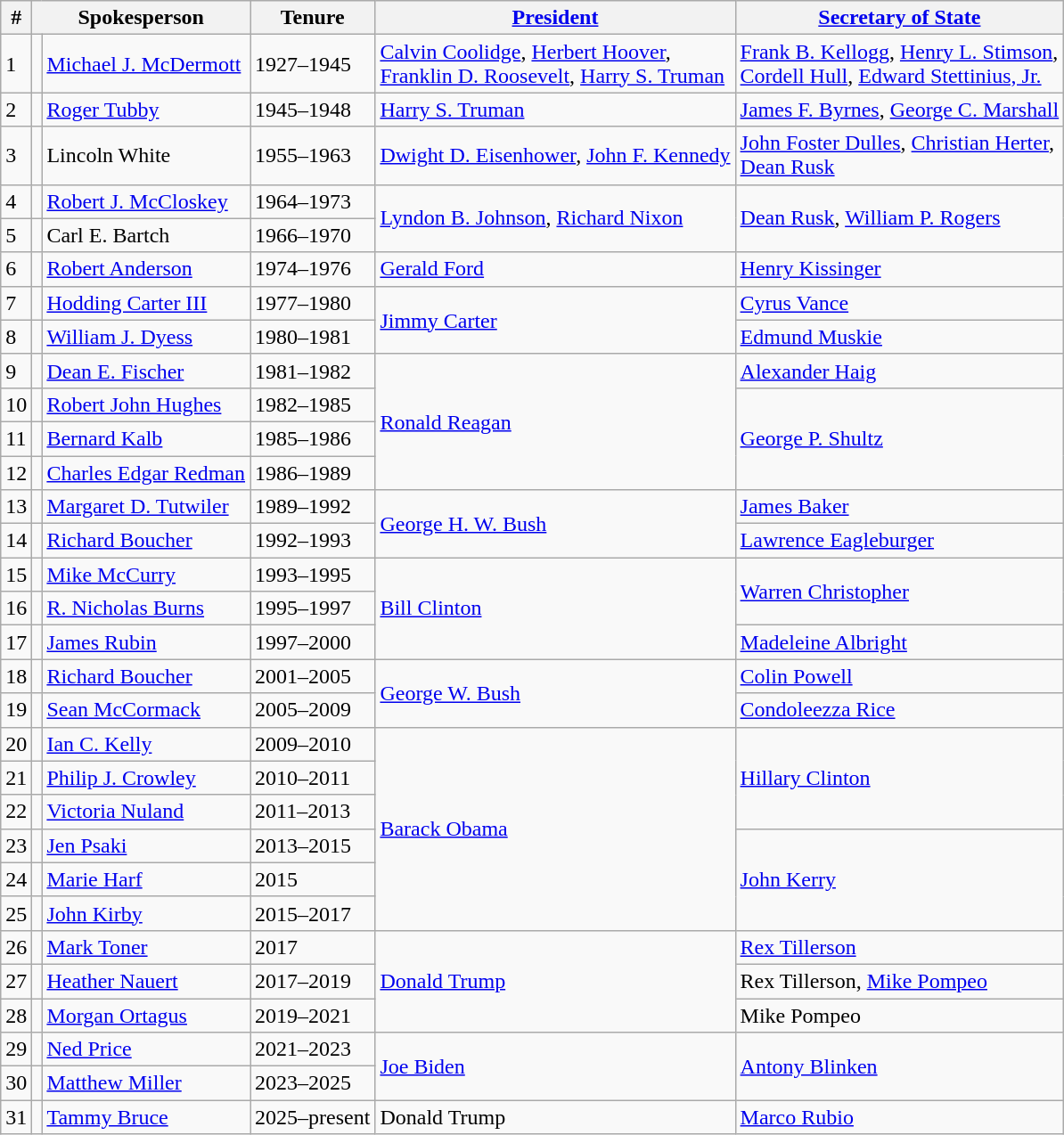<table class="wikitable">
<tr>
<th>#</th>
<th colspan=2>Spokesperson</th>
<th>Tenure</th>
<th><a href='#'>President</a></th>
<th><a href='#'>Secretary of State</a></th>
</tr>
<tr>
<td>1</td>
<td></td>
<td><a href='#'>Michael J. McDermott</a></td>
<td>1927–1945</td>
<td><a href='#'>Calvin Coolidge</a>, <a href='#'>Herbert Hoover</a>,<br> <a href='#'>Franklin D. Roosevelt</a>, <a href='#'>Harry S. Truman</a></td>
<td><a href='#'>Frank B. Kellogg</a>, <a href='#'>Henry L. Stimson</a>,<br> <a href='#'>Cordell Hull</a>, <a href='#'>Edward Stettinius, Jr.</a><br></td>
</tr>
<tr>
<td>2</td>
<td></td>
<td><a href='#'>Roger Tubby</a></td>
<td>1945–1948</td>
<td><a href='#'>Harry S. Truman</a></td>
<td><a href='#'>James F. Byrnes</a>, <a href='#'>George C. Marshall</a></td>
</tr>
<tr>
<td>3</td>
<td></td>
<td>Lincoln White</td>
<td>1955–1963</td>
<td><a href='#'>Dwight D. Eisenhower</a>, <a href='#'>John F. Kennedy</a></td>
<td><a href='#'>John Foster Dulles</a>, <a href='#'>Christian Herter</a>,<br> <a href='#'>Dean Rusk</a></td>
</tr>
<tr>
<td>4</td>
<td></td>
<td><a href='#'>Robert J. McCloskey</a></td>
<td>1964–1973</td>
<td rowspan=2><a href='#'>Lyndon B. Johnson</a>, <a href='#'>Richard Nixon</a></td>
<td rowspan=2><a href='#'>Dean Rusk</a>, <a href='#'>William P. Rogers</a></td>
</tr>
<tr>
<td>5</td>
<td></td>
<td>Carl E. Bartch</td>
<td>1966–1970</td>
</tr>
<tr>
<td>6</td>
<td></td>
<td><a href='#'>Robert Anderson</a></td>
<td>1974–1976</td>
<td><a href='#'>Gerald Ford</a></td>
<td><a href='#'>Henry Kissinger</a></td>
</tr>
<tr>
<td>7</td>
<td></td>
<td><a href='#'>Hodding Carter III</a></td>
<td>1977–1980</td>
<td rowspan=2><a href='#'>Jimmy Carter</a></td>
<td><a href='#'>Cyrus Vance</a></td>
</tr>
<tr>
<td>8</td>
<td></td>
<td><a href='#'>William J. Dyess</a></td>
<td>1980–1981</td>
<td><a href='#'>Edmund Muskie</a></td>
</tr>
<tr>
<td>9</td>
<td></td>
<td><a href='#'>Dean E. Fischer</a></td>
<td>1981–1982</td>
<td rowspan=4><a href='#'>Ronald Reagan</a></td>
<td><a href='#'>Alexander Haig</a></td>
</tr>
<tr>
<td>10</td>
<td></td>
<td><a href='#'>Robert John Hughes</a></td>
<td>1982–1985</td>
<td rowspan=3><a href='#'>George P. Shultz</a></td>
</tr>
<tr>
<td>11</td>
<td></td>
<td><a href='#'>Bernard Kalb</a></td>
<td>1985–1986</td>
</tr>
<tr>
<td>12</td>
<td></td>
<td><a href='#'>Charles Edgar Redman</a></td>
<td>1986–1989</td>
</tr>
<tr>
<td>13</td>
<td></td>
<td><a href='#'>Margaret D. Tutwiler</a></td>
<td>1989–1992</td>
<td rowspan=2><a href='#'>George H. W. Bush</a></td>
<td><a href='#'>James Baker</a></td>
</tr>
<tr>
<td>14</td>
<td></td>
<td><a href='#'>Richard Boucher</a></td>
<td>1992–1993</td>
<td><a href='#'>Lawrence Eagleburger</a></td>
</tr>
<tr>
<td>15</td>
<td></td>
<td><a href='#'>Mike McCurry</a></td>
<td>1993–1995</td>
<td rowspan=3><a href='#'>Bill Clinton</a></td>
<td rowspan=2><a href='#'>Warren Christopher</a></td>
</tr>
<tr>
<td>16</td>
<td></td>
<td><a href='#'>R. Nicholas Burns</a></td>
<td>1995–1997</td>
</tr>
<tr>
<td>17</td>
<td></td>
<td><a href='#'>James Rubin</a></td>
<td>1997–2000</td>
<td><a href='#'>Madeleine Albright</a></td>
</tr>
<tr>
<td>18</td>
<td></td>
<td><a href='#'>Richard Boucher</a></td>
<td>2001–2005</td>
<td rowspan=2><a href='#'>George W. Bush</a></td>
<td><a href='#'>Colin Powell</a></td>
</tr>
<tr>
<td>19</td>
<td></td>
<td><a href='#'>Sean McCormack</a></td>
<td>2005–2009</td>
<td><a href='#'>Condoleezza Rice</a></td>
</tr>
<tr>
<td>20</td>
<td></td>
<td><a href='#'>Ian C. Kelly</a></td>
<td>2009–2010</td>
<td rowspan=6><a href='#'>Barack Obama</a></td>
<td rowspan=3><a href='#'>Hillary Clinton</a></td>
</tr>
<tr>
<td>21</td>
<td></td>
<td><a href='#'>Philip J. Crowley</a></td>
<td>2010–2011</td>
</tr>
<tr>
<td>22</td>
<td></td>
<td><a href='#'>Victoria Nuland</a></td>
<td>2011–2013</td>
</tr>
<tr>
<td>23</td>
<td></td>
<td><a href='#'>Jen Psaki</a></td>
<td>2013–2015</td>
<td rowspan=3><a href='#'>John Kerry</a></td>
</tr>
<tr>
<td>24</td>
<td></td>
<td><a href='#'>Marie Harf</a></td>
<td>2015</td>
</tr>
<tr>
<td>25</td>
<td></td>
<td><a href='#'>John Kirby</a></td>
<td>2015–2017</td>
</tr>
<tr>
<td>26</td>
<td></td>
<td><a href='#'>Mark Toner</a></td>
<td>2017</td>
<td rowspan=3><a href='#'>Donald Trump</a></td>
<td><a href='#'>Rex Tillerson</a></td>
</tr>
<tr>
<td>27</td>
<td></td>
<td><a href='#'>Heather Nauert</a></td>
<td>2017–2019</td>
<td>Rex Tillerson, <a href='#'>Mike Pompeo</a></td>
</tr>
<tr>
<td>28</td>
<td></td>
<td><a href='#'>Morgan Ortagus</a></td>
<td>2019–2021</td>
<td>Mike Pompeo</td>
</tr>
<tr>
<td>29</td>
<td></td>
<td><a href='#'>Ned Price</a></td>
<td>2021–2023</td>
<td rowspan=2><a href='#'>Joe Biden</a></td>
<td rowspan=2><a href='#'>Antony Blinken</a></td>
</tr>
<tr>
<td>30</td>
<td></td>
<td><a href='#'>Matthew Miller</a></td>
<td>2023–2025</td>
</tr>
<tr>
<td>31</td>
<td></td>
<td><a href='#'>Tammy Bruce</a></td>
<td>2025–present</td>
<td>Donald Trump</td>
<td><a href='#'>Marco Rubio</a></td>
</tr>
</table>
